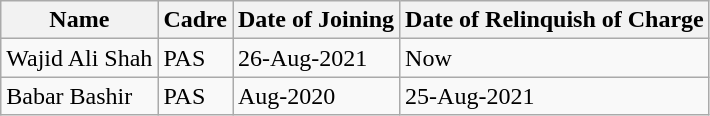<table class="wikitable">
<tr>
<th>Name</th>
<th>Cadre</th>
<th>Date of Joining</th>
<th>Date of Relinquish of Charge</th>
</tr>
<tr>
<td>Wajid Ali Shah</td>
<td>PAS</td>
<td>26-Aug-2021</td>
<td>Now</td>
</tr>
<tr>
<td>Babar Bashir</td>
<td>PAS</td>
<td>Aug-2020</td>
<td>25-Aug-2021</td>
</tr>
</table>
